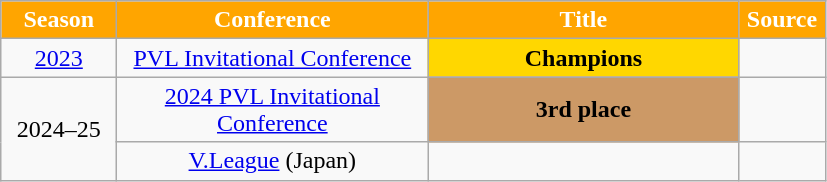<table class="wikitable">
<tr>
<th width=70px style="background:#FFA500; color:white; text-align: center">Season</th>
<th width=200px style="background:#FFA500; color:white;">Conference</th>
<th width=200px style="background:#FFA500; color:white;">Title</th>
<th width=50px style="background:#FFA500; color:white;">Source</th>
</tr>
<tr align=center>
<td><a href='#'>2023</a></td>
<td><a href='#'>PVL Invitational Conference</a></td>
<td style="background:gold;"><strong>Champions</strong></td>
<td></td>
</tr>
<tr align=center>
<td rowspan=2>2024–25</td>
<td><a href='#'>2024 PVL Invitational Conference</a></td>
<td style="background:#c96;"><strong>3rd place</strong></td>
<td></td>
</tr>
<tr align=center>
<td><a href='#'>V.League</a> (Japan)</td>
<td></td>
<td></td>
</tr>
</table>
